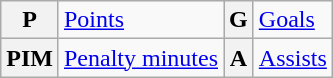<table class="wikitable">
<tr>
<th>P</th>
<td><a href='#'>Points</a></td>
<th>G</th>
<td><a href='#'>Goals</a></td>
</tr>
<tr>
<th>PIM</th>
<td><a href='#'>Penalty minutes</a></td>
<th>A</th>
<td><a href='#'>Assists</a></td>
</tr>
</table>
